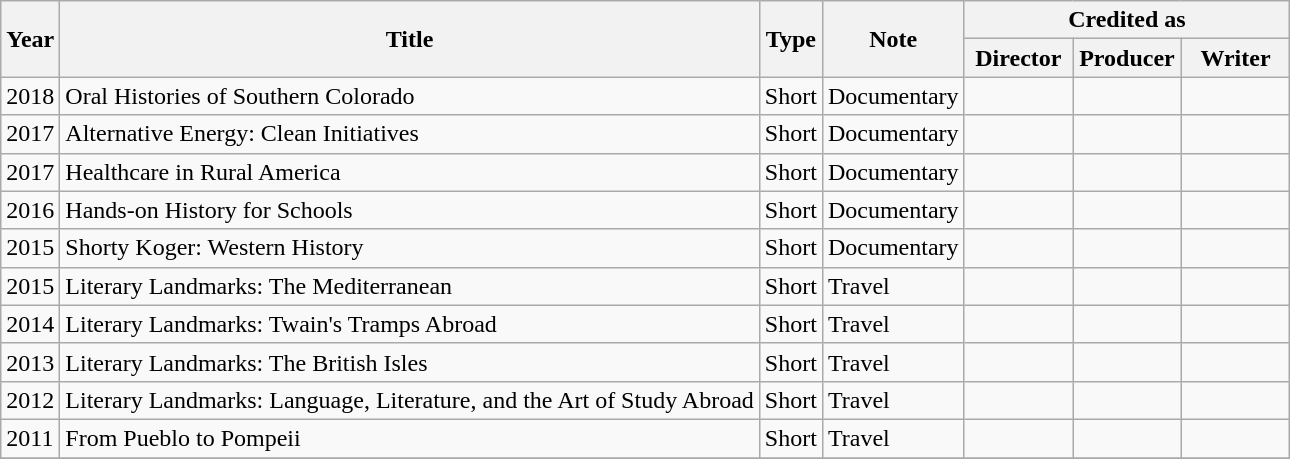<table class="wikitable sortable">
<tr>
<th rowspan="2">Year</th>
<th rowspan="2">Title</th>
<th rowspan="2">Type</th>
<th rowspan="2">Note</th>
<th colspan="4">Credited as</th>
</tr>
<tr>
<th width="65">Director</th>
<th width="65">Producer</th>
<th width="65">Writer</th>
</tr>
<tr>
<td>2018</td>
<td>Oral Histories of Southern Colorado</td>
<td>Short</td>
<td>Documentary</td>
<td></td>
<td></td>
<td></td>
</tr>
<tr>
<td>2017</td>
<td>Alternative Energy: Clean Initiatives</td>
<td>Short</td>
<td>Documentary</td>
<td></td>
<td></td>
<td></td>
</tr>
<tr>
<td>2017</td>
<td>Healthcare in Rural America</td>
<td>Short</td>
<td>Documentary</td>
<td></td>
<td></td>
<td></td>
</tr>
<tr>
<td>2016</td>
<td>Hands-on History for Schools</td>
<td>Short</td>
<td>Documentary</td>
<td></td>
<td></td>
<td></td>
</tr>
<tr>
<td>2015</td>
<td>Shorty Koger: Western History</td>
<td>Short</td>
<td>Documentary</td>
<td></td>
<td></td>
<td></td>
</tr>
<tr>
<td>2015</td>
<td>Literary Landmarks: The Mediterranean</td>
<td>Short</td>
<td>Travel</td>
<td></td>
<td></td>
<td></td>
</tr>
<tr>
<td>2014</td>
<td>Literary Landmarks: Twain's Tramps Abroad</td>
<td>Short</td>
<td>Travel</td>
<td></td>
<td></td>
<td></td>
</tr>
<tr>
<td>2013</td>
<td>Literary Landmarks: The British Isles</td>
<td>Short</td>
<td>Travel</td>
<td></td>
<td></td>
<td></td>
</tr>
<tr>
<td>2012</td>
<td>Literary Landmarks: Language, Literature, and the Art of Study Abroad</td>
<td>Short</td>
<td>Travel</td>
<td></td>
<td></td>
<td></td>
</tr>
<tr>
<td>2011</td>
<td>From Pueblo to Pompeii</td>
<td>Short</td>
<td>Travel</td>
<td></td>
<td></td>
<td></td>
</tr>
<tr>
</tr>
</table>
